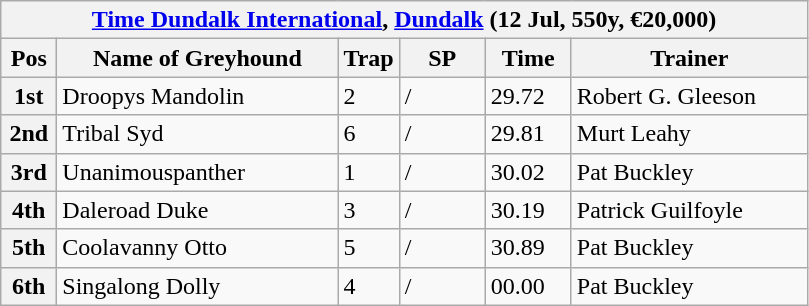<table class="wikitable">
<tr>
<th colspan="6"><a href='#'>Time Dundalk International</a>, <a href='#'>Dundalk</a> (12 Jul, 550y, €20,000)</th>
</tr>
<tr>
<th width=30>Pos</th>
<th width=180>Name of Greyhound</th>
<th width=30>Trap</th>
<th width=50>SP</th>
<th width=50>Time</th>
<th width=150>Trainer</th>
</tr>
<tr>
<th>1st</th>
<td>Droopys Mandolin</td>
<td>2</td>
<td>/</td>
<td>29.72</td>
<td>Robert G. Gleeson</td>
</tr>
<tr>
<th>2nd</th>
<td>Tribal Syd</td>
<td>6</td>
<td>/</td>
<td>29.81</td>
<td>Murt Leahy</td>
</tr>
<tr>
<th>3rd</th>
<td>Unanimouspanther</td>
<td>1</td>
<td>/</td>
<td>30.02</td>
<td>Pat Buckley</td>
</tr>
<tr>
<th>4th</th>
<td>Daleroad Duke</td>
<td>3</td>
<td>/</td>
<td>30.19</td>
<td>Patrick Guilfoyle</td>
</tr>
<tr>
<th>5th</th>
<td>Coolavanny Otto</td>
<td>5</td>
<td>/</td>
<td>30.89</td>
<td>Pat Buckley</td>
</tr>
<tr>
<th>6th</th>
<td>Singalong Dolly</td>
<td>4</td>
<td>/</td>
<td>00.00</td>
<td>Pat Buckley</td>
</tr>
</table>
